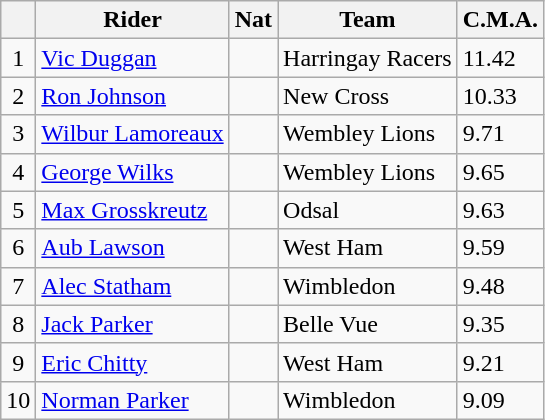<table class=wikitable>
<tr>
<th></th>
<th>Rider</th>
<th>Nat</th>
<th>Team</th>
<th>C.M.A.</th>
</tr>
<tr>
<td align="center">1</td>
<td><a href='#'>Vic Duggan</a></td>
<td></td>
<td>Harringay Racers</td>
<td>11.42</td>
</tr>
<tr>
<td align="center">2</td>
<td><a href='#'>Ron Johnson</a></td>
<td></td>
<td>New Cross</td>
<td>10.33</td>
</tr>
<tr>
<td align="center">3</td>
<td><a href='#'>Wilbur Lamoreaux</a></td>
<td></td>
<td>Wembley Lions</td>
<td>9.71</td>
</tr>
<tr>
<td align="center">4</td>
<td><a href='#'>George Wilks</a></td>
<td></td>
<td>Wembley Lions</td>
<td>9.65</td>
</tr>
<tr>
<td align="center">5</td>
<td><a href='#'>Max Grosskreutz</a></td>
<td></td>
<td>Odsal</td>
<td>9.63</td>
</tr>
<tr>
<td align="center">6</td>
<td><a href='#'>Aub Lawson</a></td>
<td></td>
<td>West Ham</td>
<td>9.59</td>
</tr>
<tr>
<td align="center">7</td>
<td><a href='#'>Alec Statham</a></td>
<td></td>
<td>Wimbledon</td>
<td>9.48</td>
</tr>
<tr>
<td align="center">8</td>
<td><a href='#'>Jack Parker</a></td>
<td></td>
<td>Belle Vue</td>
<td>9.35</td>
</tr>
<tr>
<td align="center">9</td>
<td><a href='#'>Eric Chitty</a></td>
<td></td>
<td>West Ham</td>
<td>9.21</td>
</tr>
<tr>
<td align="center">10</td>
<td><a href='#'>Norman Parker</a></td>
<td></td>
<td>Wimbledon</td>
<td>9.09</td>
</tr>
</table>
